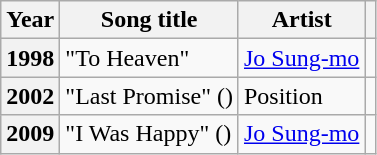<table class="wikitable plainrowheaders sortable">
<tr>
<th scope="col">Year</th>
<th scope="col">Song title</th>
<th scope="col">Artist</th>
<th scope="col" class="unsortable"></th>
</tr>
<tr>
<th scope="row">1998</th>
<td>"To Heaven"</td>
<td><a href='#'>Jo Sung-mo</a></td>
<td style="text-align:center"></td>
</tr>
<tr>
<th scope="row">2002</th>
<td>"Last Promise" ()</td>
<td>Position</td>
<td style="text-align:center"></td>
</tr>
<tr>
<th scope="row">2009</th>
<td>"I Was Happy" ()</td>
<td><a href='#'>Jo Sung-mo</a></td>
<td style="text-align:center"></td>
</tr>
</table>
